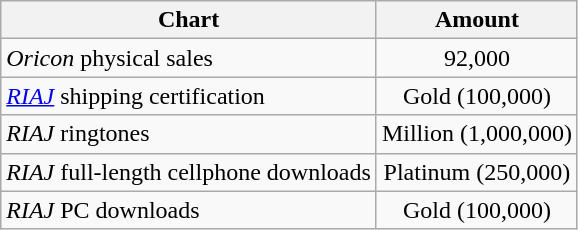<table class="wikitable">
<tr>
<th>Chart</th>
<th>Amount</th>
</tr>
<tr>
<td><em>Oricon</em> physical sales</td>
<td align="center">92,000</td>
</tr>
<tr>
<td><em><a href='#'>RIAJ</a></em> shipping certification</td>
<td align="center">Gold (100,000)</td>
</tr>
<tr>
<td><em>RIAJ</em> ringtones</td>
<td align="center">Million (1,000,000)</td>
</tr>
<tr>
<td><em>RIAJ</em> full-length cellphone downloads</td>
<td align="center">Platinum (250,000)</td>
</tr>
<tr>
<td><em>RIAJ</em> PC downloads</td>
<td align="center">Gold (100,000)</td>
</tr>
</table>
